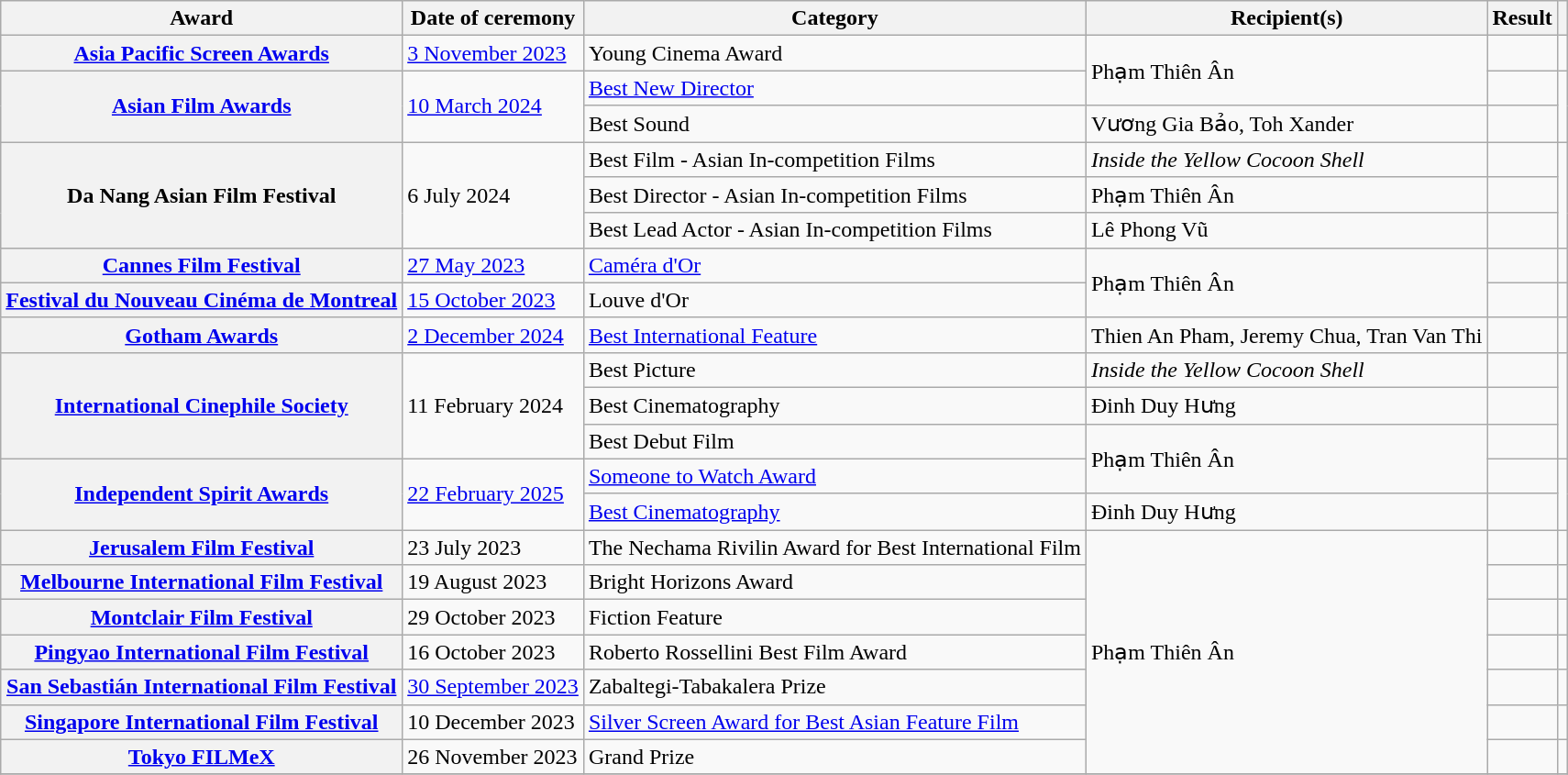<table class="wikitable sortable plainrowheaders">
<tr>
<th scope="col">Award</th>
<th scope="col">Date of ceremony</th>
<th scope="col">Category</th>
<th scope="col">Recipient(s)</th>
<th scope="col">Result</th>
<th scope="col" class="unsortable"></th>
</tr>
<tr>
<th scope="row"><a href='#'>Asia Pacific Screen Awards</a></th>
<td><a href='#'>3 November 2023</a></td>
<td>Young Cinema Award</td>
<td rowspan="2">Phạm Thiên Ân</td>
<td></td>
<td align="center"></td>
</tr>
<tr>
<th scope="row" rowspan="2"><a href='#'>Asian Film Awards</a></th>
<td rowspan="2"><a href='#'>10 March 2024</a></td>
<td><a href='#'>Best New Director</a></td>
<td></td>
<td align="center" rowspan="2"></td>
</tr>
<tr>
<td>Best Sound</td>
<td>Vương Gia Bảo, Toh Xander</td>
<td></td>
</tr>
<tr>
<th scope="row" rowspan="3">Da Nang Asian Film Festival</th>
<td rowspan="3">6 July 2024</td>
<td>Best Film - Asian In-competition Films</td>
<td><em>Inside the Yellow Cocoon Shell</em></td>
<td></td>
<td align="center" rowspan="3"></td>
</tr>
<tr>
<td>Best Director - Asian In-competition Films</td>
<td>Phạm Thiên Ân</td>
<td></td>
</tr>
<tr>
<td>Best Lead Actor - Asian In-competition Films</td>
<td>Lê Phong Vũ</td>
<td></td>
</tr>
<tr>
<th scope="row"><a href='#'>Cannes Film Festival</a></th>
<td><a href='#'>27 May 2023</a></td>
<td><a href='#'>Caméra d'Or</a></td>
<td rowspan="2">Phạm Thiên Ân</td>
<td></td>
<td align="center"></td>
</tr>
<tr>
<th scope="row"><a href='#'>Festival du Nouveau Cinéma de Montreal</a></th>
<td><a href='#'>15 October 2023</a></td>
<td>Louve d'Or</td>
<td></td>
<td align="center"></td>
</tr>
<tr>
<th scope="row"><a href='#'>Gotham Awards</a></th>
<td><a href='#'>2 December 2024</a></td>
<td><a href='#'>Best International Feature</a></td>
<td>Thien An Pham, Jeremy Chua, Tran Van Thi</td>
<td></td>
<td align="center"></td>
</tr>
<tr>
<th scope="row" rowspan="3"><a href='#'>International Cinephile Society</a></th>
<td rowspan="3">11 February 2024</td>
<td>Best Picture</td>
<td><em>Inside the Yellow Cocoon Shell</em></td>
<td></td>
<td align="center" rowspan="3"></td>
</tr>
<tr>
<td>Best Cinematography</td>
<td>Đinh Duy Hưng</td>
<td></td>
</tr>
<tr>
<td>Best Debut Film</td>
<td rowspan="2">Phạm Thiên Ân</td>
<td></td>
</tr>
<tr>
<th scope="row" rowspan="2"><a href='#'>Independent Spirit Awards</a></th>
<td rowspan="2"><a href='#'>22 February 2025</a></td>
<td><a href='#'>Someone to Watch Award</a></td>
<td></td>
<td align="center" rowspan="2"></td>
</tr>
<tr>
<td><a href='#'>Best Cinematography</a></td>
<td>Đinh Duy Hưng</td>
<td></td>
</tr>
<tr>
<th scope="row"><a href='#'>Jerusalem Film Festival</a></th>
<td>23 July 2023</td>
<td>The Nechama Rivilin Award for Best International Film</td>
<td rowspan="7">Phạm Thiên Ân</td>
<td></td>
<td align="center"></td>
</tr>
<tr>
<th scope="row"><a href='#'>Melbourne International Film Festival</a></th>
<td>19 August 2023</td>
<td>Bright Horizons Award</td>
<td></td>
<td align="center"></td>
</tr>
<tr>
<th scope="row"><a href='#'>Montclair Film Festival</a></th>
<td>29 October 2023</td>
<td>Fiction Feature</td>
<td></td>
<td align="center"></td>
</tr>
<tr>
<th scope="row"><a href='#'>Pingyao International Film Festival</a></th>
<td>16 October 2023</td>
<td>Roberto Rossellini Best Film Award</td>
<td></td>
<td align="center"></td>
</tr>
<tr>
<th scope="row"><a href='#'>San Sebastián International Film Festival</a></th>
<td><a href='#'>30 September 2023</a></td>
<td>Zabaltegi-Tabakalera Prize</td>
<td></td>
<td align="center"></td>
</tr>
<tr>
<th scope="row"><a href='#'>Singapore International Film Festival</a></th>
<td>10 December 2023</td>
<td><a href='#'>Silver Screen Award for Best Asian Feature Film</a></td>
<td></td>
<td align="center"></td>
</tr>
<tr>
<th scope="row"><a href='#'>Tokyo FILMeX</a></th>
<td>26 November 2023</td>
<td>Grand Prize</td>
<td></td>
<td align="center"></td>
</tr>
<tr>
</tr>
</table>
